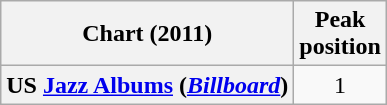<table class="wikitable plainrowheaders">
<tr>
<th scope="col">Chart (2011)</th>
<th scope="col">Peak<br>position</th>
</tr>
<tr>
<th scope="row">US <a href='#'>Jazz Albums</a> (<em><a href='#'>Billboard</a></em>)</th>
<td style="text-align:center">1</td>
</tr>
</table>
